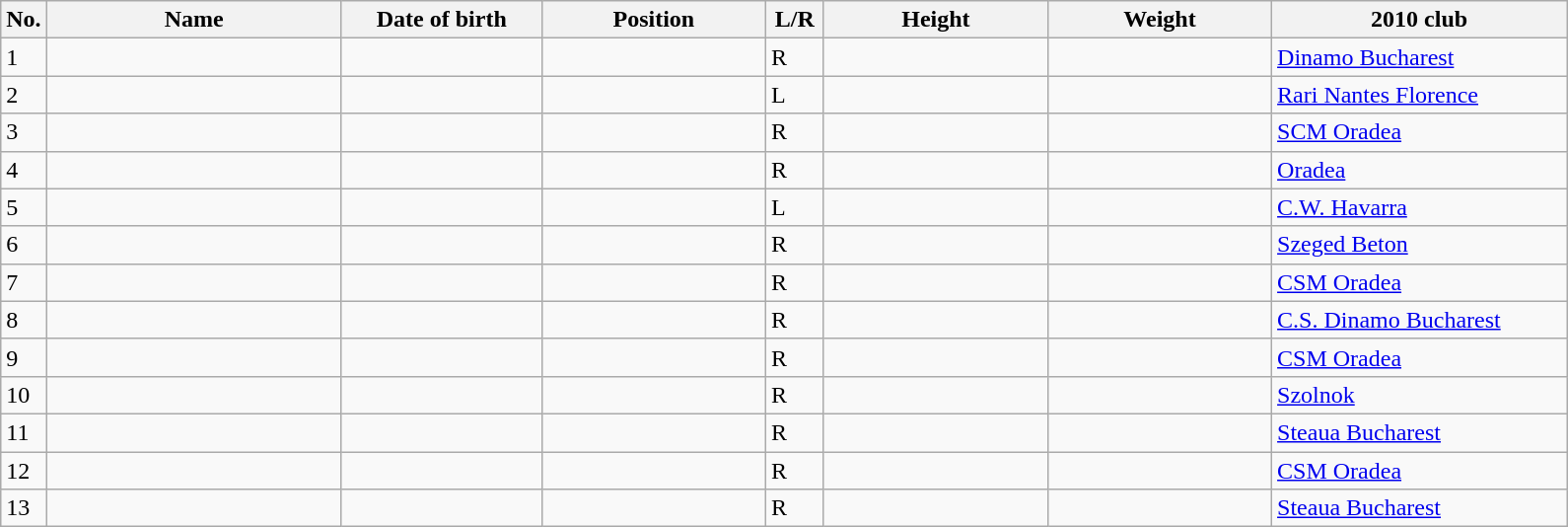<table class=wikitable sortable style=font-size:100%; text-align:center;>
<tr>
<th>No.</th>
<th style=width:12em>Name</th>
<th style=width:8em>Date of birth</th>
<th style=width:9em>Position</th>
<th style=width:2em>L/R</th>
<th style=width:9em>Height</th>
<th style=width:9em>Weight</th>
<th style=width:12em>2010 club</th>
</tr>
<tr>
<td>1</td>
<td align=left></td>
<td></td>
<td></td>
<td>R</td>
<td></td>
<td></td>
<td><a href='#'>Dinamo Bucharest</a></td>
</tr>
<tr>
<td>2</td>
<td align=left></td>
<td></td>
<td></td>
<td>L</td>
<td></td>
<td></td>
<td><a href='#'>Rari Nantes Florence</a></td>
</tr>
<tr>
<td>3</td>
<td align=left></td>
<td></td>
<td></td>
<td>R</td>
<td></td>
<td></td>
<td><a href='#'>SCM Oradea</a></td>
</tr>
<tr>
<td>4</td>
<td align=left></td>
<td></td>
<td></td>
<td>R</td>
<td></td>
<td></td>
<td><a href='#'>Oradea</a></td>
</tr>
<tr>
<td>5</td>
<td align=left></td>
<td></td>
<td></td>
<td>L</td>
<td></td>
<td></td>
<td><a href='#'>C.W. Havarra</a></td>
</tr>
<tr>
<td>6</td>
<td align=left></td>
<td></td>
<td></td>
<td>R</td>
<td></td>
<td></td>
<td><a href='#'>Szeged Beton</a></td>
</tr>
<tr>
<td>7</td>
<td align=left></td>
<td></td>
<td></td>
<td>R</td>
<td></td>
<td></td>
<td><a href='#'>CSM Oradea</a></td>
</tr>
<tr>
<td>8</td>
<td align=left></td>
<td></td>
<td></td>
<td>R</td>
<td></td>
<td></td>
<td><a href='#'>C.S. Dinamo Bucharest</a></td>
</tr>
<tr>
<td>9</td>
<td align=left></td>
<td></td>
<td></td>
<td>R</td>
<td></td>
<td></td>
<td><a href='#'>CSM Oradea</a></td>
</tr>
<tr>
<td>10</td>
<td align=left></td>
<td></td>
<td></td>
<td>R</td>
<td></td>
<td></td>
<td><a href='#'>Szolnok</a></td>
</tr>
<tr>
<td>11</td>
<td align=left></td>
<td></td>
<td></td>
<td>R</td>
<td></td>
<td></td>
<td><a href='#'>Steaua Bucharest</a></td>
</tr>
<tr>
<td>12</td>
<td align=left></td>
<td></td>
<td></td>
<td>R</td>
<td></td>
<td></td>
<td><a href='#'>CSM Oradea</a></td>
</tr>
<tr>
<td>13</td>
<td align=left></td>
<td></td>
<td></td>
<td>R</td>
<td></td>
<td></td>
<td><a href='#'>Steaua Bucharest</a></td>
</tr>
</table>
